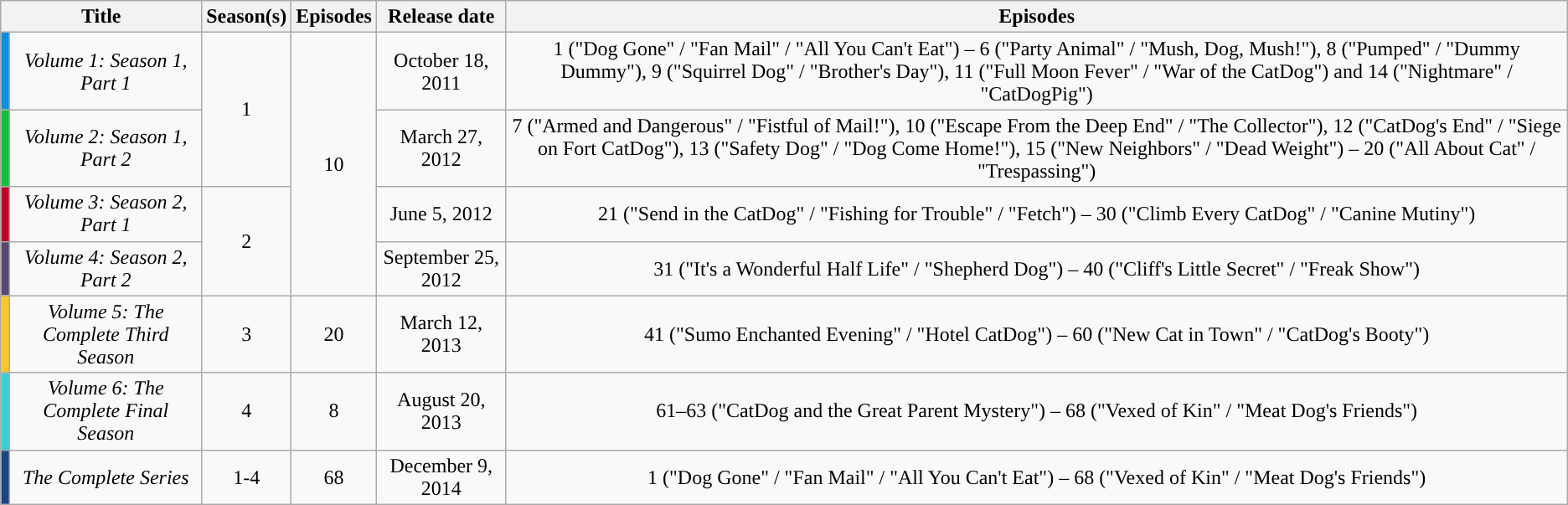<table class="wikitable" style="text-align: center;">
<tr>
<th colspan=2>Title</th>
<th>Season(s)</th>
<th>Episodes</th>
<th>Release date</th>
<th>Episodes</th>
</tr>
<tr>
<td style="background:#0e8ede"></td>
<td><em>Volume 1: Season 1, Part 1</em></td>
<td rowspan=2>1</td>
<td rowspan=4>10</td>
<td>October 18, 2011</td>
<td>1 ("Dog Gone" / "Fan Mail" / "All You Can't Eat") – 6 ("Party Animal" / "Mush, Dog, Mush!"), 8 ("Pumped" / "Dummy Dummy"), 9 ("Squirrel Dog" / "Brother's Day"), 11 ("Full Moon Fever" / "War of the CatDog") and 14 ("Nightmare" / "CatDogPig")</td>
</tr>
<tr>
<td style="background:#14c036"></td>
<td><em>Volume 2: Season 1, Part 2</em></td>
<td>March 27, 2012</td>
<td>7 ("Armed and Dangerous" / "Fistful of Mail!"), 10 ("Escape From the Deep End" / "The Collector"), 12 ("CatDog's End" / "Siege on Fort CatDog"), 13 ("Safety Dog" / "Dog Come Home!"), 15 ("New Neighbors" / "Dead Weight") – 20 ("All About Cat" / "Trespassing")</td>
</tr>
<tr>
<td style="background:#bf0028"></td>
<td><em>Volume 3: Season 2, Part 1</em></td>
<td rowspan=2>2</td>
<td>June 5, 2012</td>
<td>21 ("Send in the CatDog" / "Fishing for Trouble" / "Fetch") – 30 ("Climb Every CatDog" / "Canine Mutiny")</td>
</tr>
<tr>
<td style="background:#584774"></td>
<td><em>Volume 4: Season 2, Part 2</em></td>
<td>September 25, 2012</td>
<td>31 ("It's a Wonderful Half Life" / "Shepherd Dog") – 40 ("Cliff's Little Secret" / "Freak Show")</td>
</tr>
<tr>
<td style="background:#fcc52d"></td>
<td><em>Volume 5: The Complete Third Season</em></td>
<td>3</td>
<td>20</td>
<td>March 12, 2013</td>
<td>41 ("Sumo Enchanted Evening" / "Hotel CatDog") – 60 ("New Cat in Town" / "CatDog's Booty")</td>
</tr>
<tr>
<td style="background:#37ced7"></td>
<td><em>Volume 6: The Complete Final Season</em></td>
<td>4</td>
<td>8</td>
<td>August 20, 2013</td>
<td>61–63 ("CatDog and the Great Parent Mystery") – 68 ("Vexed of Kin" / "Meat Dog's Friends")</td>
</tr>
<tr>
<td style="background:#1a4683"></td>
<td><em>The Complete Series</em></td>
<td>1-4</td>
<td>68</td>
<td>December 9, 2014</td>
<td>1 ("Dog Gone" / "Fan Mail" / "All You Can't Eat") – 68 ("Vexed of Kin" / "Meat Dog's Friends")</td>
</tr>
</table>
